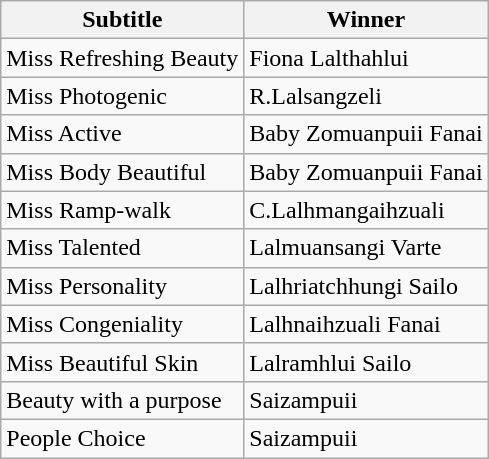<table class="wikitable">
<tr>
<th>Subtitle</th>
<th>Winner</th>
</tr>
<tr>
<td>Miss Refreshing Beauty</td>
<td>Fiona Lalthahlui</td>
</tr>
<tr>
<td>Miss Photogenic</td>
<td>R.Lalsangzeli</td>
</tr>
<tr>
<td>Miss Active</td>
<td>Baby Zomuanpuii Fanai</td>
</tr>
<tr>
<td>Miss Body Beautiful</td>
<td>Baby Zomuanpuii Fanai</td>
</tr>
<tr>
<td>Miss Ramp-walk</td>
<td>C.Lalhmangaihzuali</td>
</tr>
<tr>
<td>Miss Talented</td>
<td>Lalmuansangi Varte</td>
</tr>
<tr>
<td>Miss Personality</td>
<td>Lalhriatchhungi Sailo</td>
</tr>
<tr>
<td>Miss Congeniality</td>
<td>Lalhnaihzuali Fanai</td>
</tr>
<tr>
<td>Miss Beautiful Skin</td>
<td>Lalramhlui Sailo</td>
</tr>
<tr>
<td>Beauty with a purpose</td>
<td>Saizampuii</td>
</tr>
<tr>
<td>People Choice</td>
<td>Saizampuii</td>
</tr>
</table>
